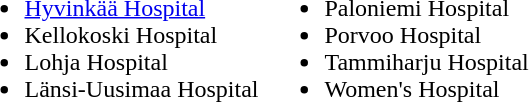<table>
<tr valign="top">
<td><br><ul><li><a href='#'>Hyvinkää Hospital</a></li><li>Kellokoski Hospital</li><li>Lohja Hospital</li><li>Länsi-Uusimaa Hospital</li></ul></td>
<td><br><ul><li>Paloniemi Hospital</li><li>Porvoo Hospital</li><li>Tammiharju Hospital</li><li>Women's Hospital</li></ul></td>
</tr>
</table>
